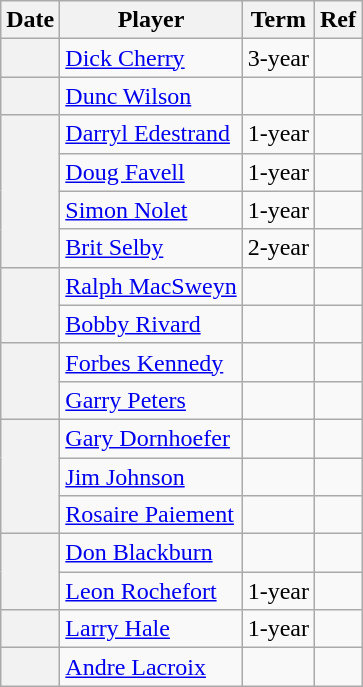<table class="wikitable plainrowheaders">
<tr>
<th>Date</th>
<th>Player</th>
<th>Term</th>
<th>Ref</th>
</tr>
<tr>
<th scope="row"></th>
<td><a href='#'>Dick Cherry</a></td>
<td>3-year</td>
<td></td>
</tr>
<tr>
<th scope="row"></th>
<td><a href='#'>Dunc Wilson</a></td>
<td></td>
<td></td>
</tr>
<tr>
<th scope="row" rowspan="4"></th>
<td><a href='#'>Darryl Edestrand</a></td>
<td>1-year</td>
<td></td>
</tr>
<tr>
<td><a href='#'>Doug Favell</a></td>
<td>1-year</td>
<td></td>
</tr>
<tr>
<td><a href='#'>Simon Nolet</a></td>
<td>1-year</td>
<td></td>
</tr>
<tr>
<td><a href='#'>Brit Selby</a></td>
<td>2-year</td>
<td></td>
</tr>
<tr>
<th scope="row" rowspan="2"></th>
<td><a href='#'>Ralph MacSweyn</a></td>
<td></td>
<td></td>
</tr>
<tr>
<td><a href='#'>Bobby Rivard</a></td>
<td></td>
<td></td>
</tr>
<tr>
<th scope="row" rowspan="2"></th>
<td><a href='#'>Forbes Kennedy</a></td>
<td></td>
<td></td>
</tr>
<tr>
<td><a href='#'>Garry Peters</a></td>
<td></td>
<td></td>
</tr>
<tr>
<th scope="row" rowspan="3"></th>
<td><a href='#'>Gary Dornhoefer</a></td>
<td></td>
<td></td>
</tr>
<tr>
<td><a href='#'>Jim Johnson</a></td>
<td></td>
<td></td>
</tr>
<tr>
<td><a href='#'>Rosaire Paiement</a></td>
<td></td>
<td></td>
</tr>
<tr>
<th scope="row" rowspan="2"></th>
<td><a href='#'>Don Blackburn</a></td>
<td></td>
<td></td>
</tr>
<tr>
<td><a href='#'>Leon Rochefort</a></td>
<td>1-year</td>
<td></td>
</tr>
<tr>
<th scope="row"></th>
<td><a href='#'>Larry Hale</a></td>
<td>1-year</td>
<td></td>
</tr>
<tr>
<th scope="row"></th>
<td><a href='#'>Andre Lacroix</a></td>
<td></td>
<td></td>
</tr>
</table>
